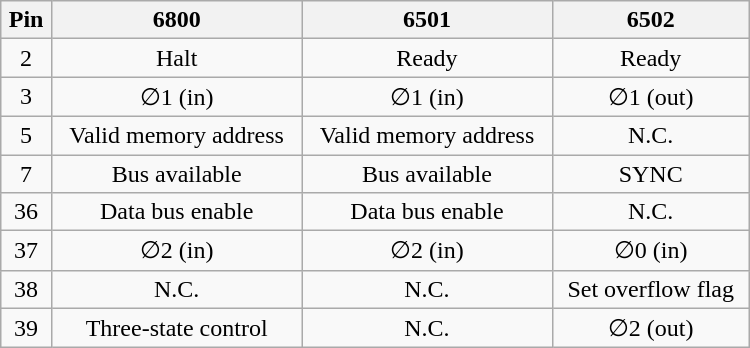<table class="wikitable" style="text-align: center; width: 500px;">
<tr>
<th>Pin</th>
<th>6800</th>
<th>6501</th>
<th>6502</th>
</tr>
<tr>
<td>2</td>
<td>Halt</td>
<td>Ready</td>
<td>Ready</td>
</tr>
<tr>
<td>3</td>
<td>∅1 (in)</td>
<td>∅1 (in)</td>
<td>∅1 (out)</td>
</tr>
<tr>
<td>5</td>
<td>Valid memory address</td>
<td>Valid memory address</td>
<td>N.C.</td>
</tr>
<tr>
<td>7</td>
<td>Bus available</td>
<td>Bus available</td>
<td>SYNC</td>
</tr>
<tr>
<td>36</td>
<td>Data bus enable</td>
<td>Data bus enable</td>
<td>N.C.</td>
</tr>
<tr>
<td>37</td>
<td>∅2 (in)</td>
<td>∅2 (in)</td>
<td>∅0 (in)</td>
</tr>
<tr>
<td>38</td>
<td>N.C.</td>
<td>N.C.</td>
<td>Set overflow flag</td>
</tr>
<tr>
<td>39</td>
<td>Three-state control</td>
<td>N.C.</td>
<td>∅2 (out)</td>
</tr>
</table>
